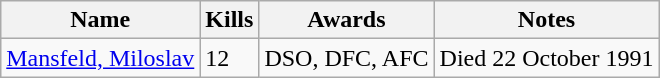<table class=wikitable>
<tr>
<th>Name</th>
<th>Kills</th>
<th>Awards</th>
<th>Notes</th>
</tr>
<tr>
<td><a href='#'>Mansfeld, Miloslav</a></td>
<td>12</td>
<td>DSO, DFC, AFC</td>
<td>Died 22 October 1991</td>
</tr>
</table>
